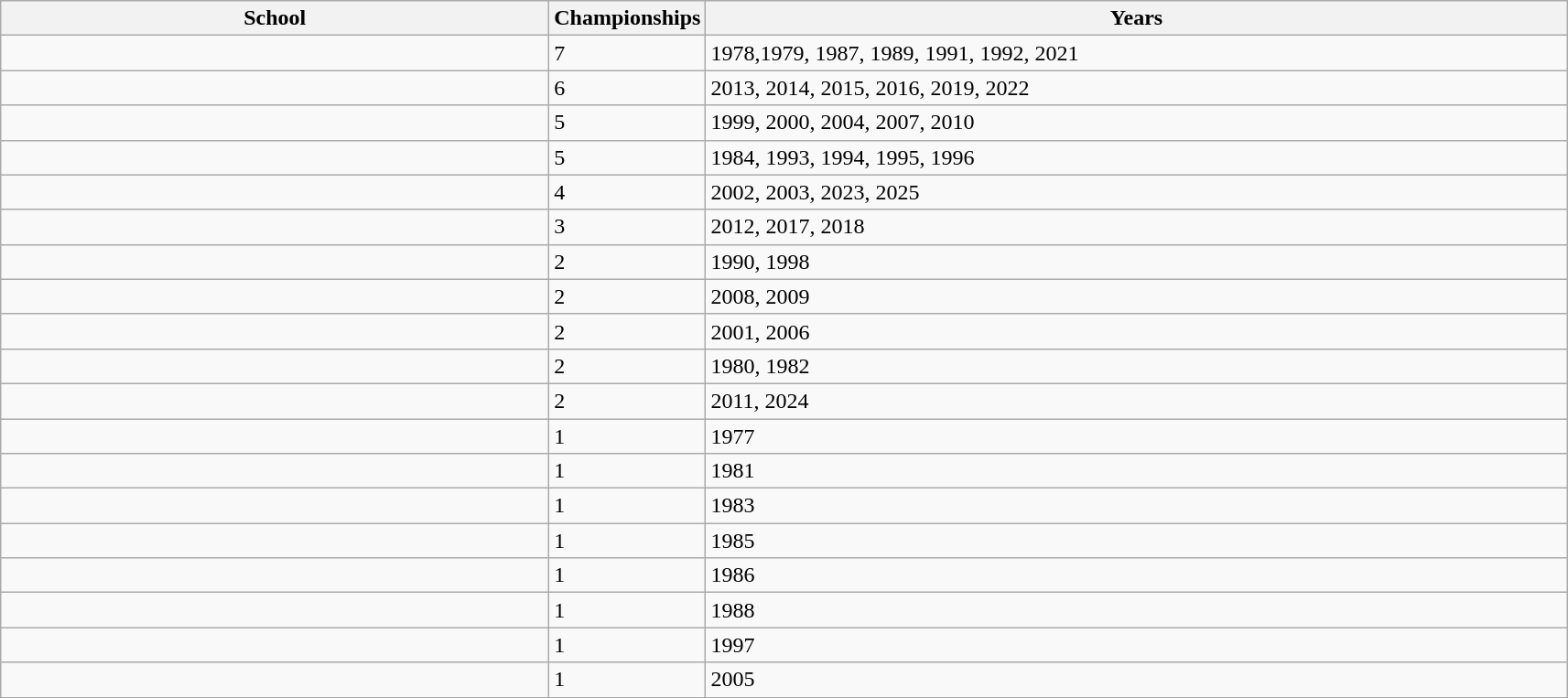<table class="wikitable">
<tr>
<th style="width:35%;">School</th>
<th style="width:10%;">Championships</th>
<th style="width:55%;">Years</th>
</tr>
<tr>
<td></td>
<td>7</td>
<td>1978,1979, 1987, 1989, 1991, 1992, 2021</td>
</tr>
<tr>
<td></td>
<td>6</td>
<td>2013, 2014, 2015, 2016, 2019, 2022</td>
</tr>
<tr>
<td></td>
<td>5</td>
<td>1999, 2000, 2004, 2007, 2010</td>
</tr>
<tr>
<td></td>
<td>5</td>
<td>1984, 1993, 1994, 1995, 1996</td>
</tr>
<tr>
<td></td>
<td>4</td>
<td>2002, 2003, 2023, 2025</td>
</tr>
<tr>
<td></td>
<td>3</td>
<td>2012, 2017, 2018</td>
</tr>
<tr>
<td></td>
<td>2</td>
<td>1990, 1998</td>
</tr>
<tr>
<td></td>
<td>2</td>
<td>2008, 2009</td>
</tr>
<tr>
<td></td>
<td>2</td>
<td>2001, 2006</td>
</tr>
<tr>
<td></td>
<td>2</td>
<td>1980, 1982</td>
</tr>
<tr>
<td></td>
<td>2</td>
<td>2011, 2024</td>
</tr>
<tr>
<td></td>
<td>1</td>
<td>1977</td>
</tr>
<tr>
<td></td>
<td>1</td>
<td>1981</td>
</tr>
<tr>
<td></td>
<td>1</td>
<td>1983</td>
</tr>
<tr>
<td></td>
<td>1</td>
<td>1985</td>
</tr>
<tr>
<td></td>
<td>1</td>
<td>1986</td>
</tr>
<tr>
<td></td>
<td>1</td>
<td>1988</td>
</tr>
<tr>
<td></td>
<td>1</td>
<td>1997</td>
</tr>
<tr>
<td></td>
<td>1</td>
<td>2005</td>
</tr>
</table>
